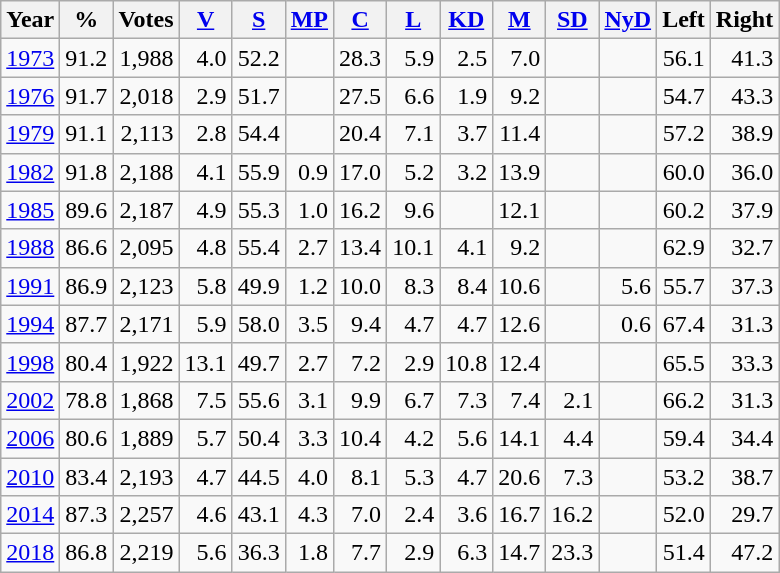<table class="wikitable sortable" style=text-align:right>
<tr>
<th>Year</th>
<th>%</th>
<th>Votes</th>
<th><a href='#'>V</a></th>
<th><a href='#'>S</a></th>
<th><a href='#'>MP</a></th>
<th><a href='#'>C</a></th>
<th><a href='#'>L</a></th>
<th><a href='#'>KD</a></th>
<th><a href='#'>M</a></th>
<th><a href='#'>SD</a></th>
<th><a href='#'>NyD</a></th>
<th>Left</th>
<th>Right</th>
</tr>
<tr>
<td align=left><a href='#'>1973</a></td>
<td>91.2</td>
<td>1,988</td>
<td>4.0</td>
<td>52.2</td>
<td></td>
<td>28.3</td>
<td>5.9</td>
<td>2.5</td>
<td>7.0</td>
<td></td>
<td></td>
<td>56.1</td>
<td>41.3</td>
</tr>
<tr>
<td align=left><a href='#'>1976</a></td>
<td>91.7</td>
<td>2,018</td>
<td>2.9</td>
<td>51.7</td>
<td></td>
<td>27.5</td>
<td>6.6</td>
<td>1.9</td>
<td>9.2</td>
<td></td>
<td></td>
<td>54.7</td>
<td>43.3</td>
</tr>
<tr>
<td align=left><a href='#'>1979</a></td>
<td>91.1</td>
<td>2,113</td>
<td>2.8</td>
<td>54.4</td>
<td></td>
<td>20.4</td>
<td>7.1</td>
<td>3.7</td>
<td>11.4</td>
<td></td>
<td></td>
<td>57.2</td>
<td>38.9</td>
</tr>
<tr>
<td align=left><a href='#'>1982</a></td>
<td>91.8</td>
<td>2,188</td>
<td>4.1</td>
<td>55.9</td>
<td>0.9</td>
<td>17.0</td>
<td>5.2</td>
<td>3.2</td>
<td>13.9</td>
<td></td>
<td></td>
<td>60.0</td>
<td>36.0</td>
</tr>
<tr>
<td align=left><a href='#'>1985</a></td>
<td>89.6</td>
<td>2,187</td>
<td>4.9</td>
<td>55.3</td>
<td>1.0</td>
<td>16.2</td>
<td>9.6</td>
<td></td>
<td>12.1</td>
<td></td>
<td></td>
<td>60.2</td>
<td>37.9</td>
</tr>
<tr>
<td align=left><a href='#'>1988</a></td>
<td>86.6</td>
<td>2,095</td>
<td>4.8</td>
<td>55.4</td>
<td>2.7</td>
<td>13.4</td>
<td>10.1</td>
<td>4.1</td>
<td>9.2</td>
<td></td>
<td></td>
<td>62.9</td>
<td>32.7</td>
</tr>
<tr>
<td align=left><a href='#'>1991</a></td>
<td>86.9</td>
<td>2,123</td>
<td>5.8</td>
<td>49.9</td>
<td>1.2</td>
<td>10.0</td>
<td>8.3</td>
<td>8.4</td>
<td>10.6</td>
<td></td>
<td>5.6</td>
<td>55.7</td>
<td>37.3</td>
</tr>
<tr>
<td align=left><a href='#'>1994</a></td>
<td>87.7</td>
<td>2,171</td>
<td>5.9</td>
<td>58.0</td>
<td>3.5</td>
<td>9.4</td>
<td>4.7</td>
<td>4.7</td>
<td>12.6</td>
<td></td>
<td>0.6</td>
<td>67.4</td>
<td>31.3</td>
</tr>
<tr>
<td align=left><a href='#'>1998</a></td>
<td>80.4</td>
<td>1,922</td>
<td>13.1</td>
<td>49.7</td>
<td>2.7</td>
<td>7.2</td>
<td>2.9</td>
<td>10.8</td>
<td>12.4</td>
<td></td>
<td></td>
<td>65.5</td>
<td>33.3</td>
</tr>
<tr>
<td align=left><a href='#'>2002</a></td>
<td>78.8</td>
<td>1,868</td>
<td>7.5</td>
<td>55.6</td>
<td>3.1</td>
<td>9.9</td>
<td>6.7</td>
<td>7.3</td>
<td>7.4</td>
<td>2.1</td>
<td></td>
<td>66.2</td>
<td>31.3</td>
</tr>
<tr>
<td align=left><a href='#'>2006</a></td>
<td>80.6</td>
<td>1,889</td>
<td>5.7</td>
<td>50.4</td>
<td>3.3</td>
<td>10.4</td>
<td>4.2</td>
<td>5.6</td>
<td>14.1</td>
<td>4.4</td>
<td></td>
<td>59.4</td>
<td>34.4</td>
</tr>
<tr>
<td align=left><a href='#'>2010</a></td>
<td>83.4</td>
<td>2,193</td>
<td>4.7</td>
<td>44.5</td>
<td>4.0</td>
<td>8.1</td>
<td>5.3</td>
<td>4.7</td>
<td>20.6</td>
<td>7.3</td>
<td></td>
<td>53.2</td>
<td>38.7</td>
</tr>
<tr>
<td align=left><a href='#'>2014</a></td>
<td>87.3</td>
<td>2,257</td>
<td>4.6</td>
<td>43.1</td>
<td>4.3</td>
<td>7.0</td>
<td>2.4</td>
<td>3.6</td>
<td>16.7</td>
<td>16.2</td>
<td></td>
<td>52.0</td>
<td>29.7</td>
</tr>
<tr>
<td align=left><a href='#'>2018</a></td>
<td>86.8</td>
<td>2,219</td>
<td>5.6</td>
<td>36.3</td>
<td>1.8</td>
<td>7.7</td>
<td>2.9</td>
<td>6.3</td>
<td>14.7</td>
<td>23.3</td>
<td></td>
<td>51.4</td>
<td>47.2</td>
</tr>
</table>
